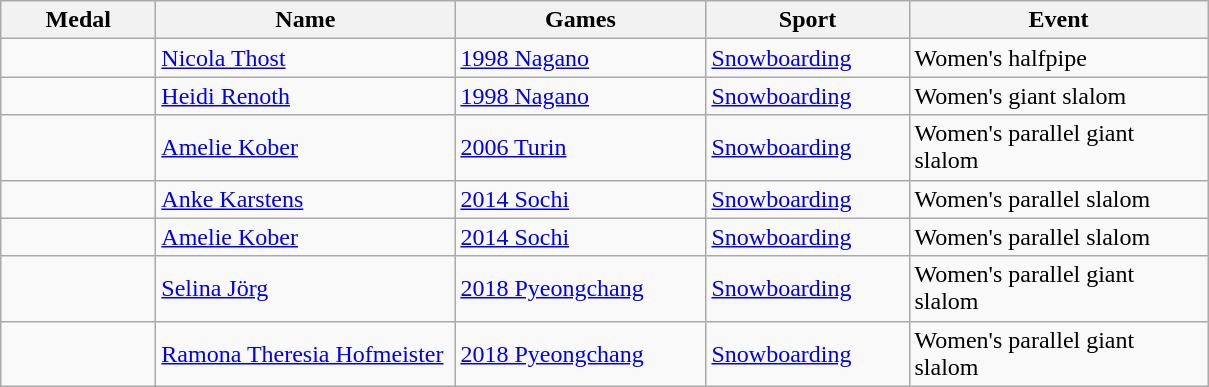<table class="wikitable sortable">
<tr>
<th style="width:6em">Medal</th>
<th style="width:12em">Name</th>
<th style="width:10em">Games</th>
<th style="width:8em">Sport</th>
<th style="width:12em">Event</th>
</tr>
<tr>
<td></td>
<td><a href='#'>Nicola Thost</a></td>
<td> <a href='#'>1998 Nagano</a></td>
<td> <a href='#'>Snowboarding</a></td>
<td>Women's halfpipe</td>
</tr>
<tr>
<td></td>
<td><a href='#'>Heidi Renoth</a></td>
<td> <a href='#'>1998 Nagano</a></td>
<td> <a href='#'>Snowboarding</a></td>
<td>Women's giant slalom</td>
</tr>
<tr>
<td></td>
<td><a href='#'>Amelie Kober</a></td>
<td> <a href='#'>2006 Turin</a></td>
<td> <a href='#'>Snowboarding</a></td>
<td>Women's parallel giant slalom</td>
</tr>
<tr>
<td></td>
<td><a href='#'>Anke Karstens</a></td>
<td> <a href='#'>2014 Sochi</a></td>
<td> <a href='#'>Snowboarding</a></td>
<td>Women's parallel slalom</td>
</tr>
<tr>
<td></td>
<td><a href='#'>Amelie Kober</a></td>
<td> <a href='#'>2014 Sochi</a></td>
<td> <a href='#'>Snowboarding</a></td>
<td>Women's parallel slalom</td>
</tr>
<tr>
<td></td>
<td><a href='#'>Selina Jörg</a></td>
<td> <a href='#'>2018 Pyeongchang</a></td>
<td> <a href='#'>Snowboarding</a></td>
<td>Women's parallel giant slalom</td>
</tr>
<tr>
<td></td>
<td><a href='#'>Ramona Theresia Hofmeister</a></td>
<td> <a href='#'>2018 Pyeongchang</a></td>
<td> <a href='#'>Snowboarding</a></td>
<td>Women's parallel giant slalom</td>
</tr>
</table>
